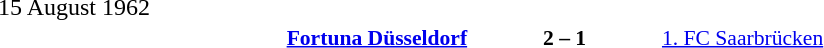<table width=100% cellspacing=1>
<tr>
<th width=25%></th>
<th width=10%></th>
<th width=25%></th>
<th></th>
</tr>
<tr>
<td>15 August 1962</td>
</tr>
<tr style=font-size:90%>
<td align=right><strong><a href='#'>Fortuna Düsseldorf</a></strong></td>
<td align=center><strong>2 – 1</strong></td>
<td><a href='#'>1. FC Saarbrücken</a></td>
</tr>
</table>
